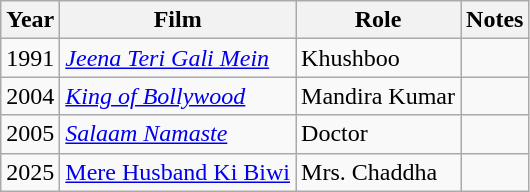<table class= "wikitable sortable">
<tr>
<th>Year</th>
<th>Film</th>
<th>Role</th>
<th>Notes</th>
</tr>
<tr>
<td>1991</td>
<td><em><a href='#'>Jeena Teri Gali Mein</a></em></td>
<td>Khushboo</td>
<td></td>
</tr>
<tr>
<td>2004</td>
<td><em><a href='#'>King of Bollywood</a></em></td>
<td>Mandira Kumar</td>
<td></td>
</tr>
<tr>
<td>2005</td>
<td><em><a href='#'>Salaam Namaste</a></em></td>
<td>Doctor</td>
<td></td>
</tr>
<tr>
<td>2025</td>
<td><a href='#'>Mere Husband Ki Biwi</a></td>
<td>Mrs. Chaddha</td>
<td></td>
</tr>
</table>
